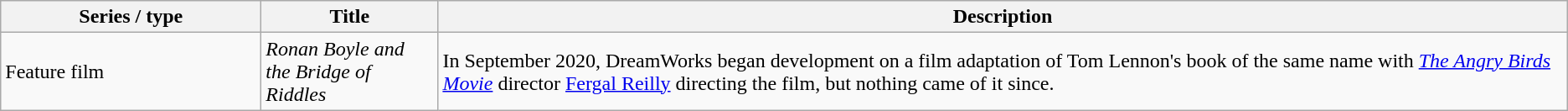<table class="wikitable">
<tr>
<th style="width:150pt;">Series / type</th>
<th style="width:100pt;">Title</th>
<th>Description</th>
</tr>
<tr>
<td>Feature film</td>
<td><em>Ronan Boyle and the Bridge of Riddles</em></td>
<td>In September 2020, DreamWorks began development on a film adaptation of Tom Lennon's book of the same name with <em><a href='#'>The Angry Birds Movie</a></em> director <a href='#'>Fergal Reilly</a> directing the film, but nothing came of it since.</td>
</tr>
</table>
